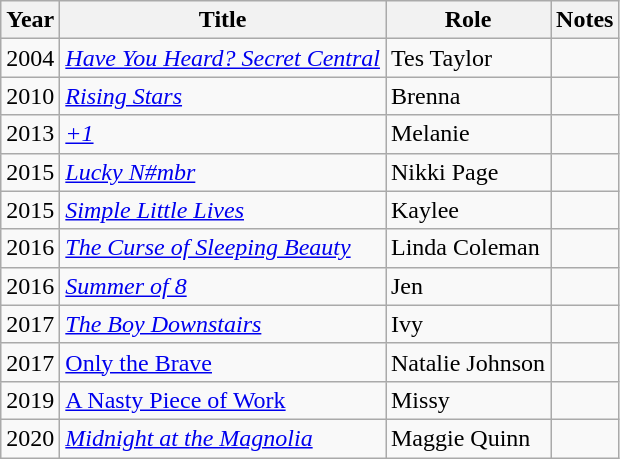<table class="wikitable sortable">
<tr>
<th>Year</th>
<th>Title</th>
<th>Role</th>
<th class="unsortable">Notes</th>
</tr>
<tr>
<td>2004</td>
<td><em><a href='#'>Have You Heard? Secret Central</a></em></td>
<td>Tes Taylor</td>
<td></td>
</tr>
<tr>
<td>2010</td>
<td><em><a href='#'>Rising Stars</a></em></td>
<td>Brenna</td>
<td></td>
</tr>
<tr>
<td>2013</td>
<td><em><a href='#'>+1</a></em></td>
<td>Melanie</td>
<td></td>
</tr>
<tr>
<td>2015</td>
<td><em><a href='#'>Lucky N#mbr</a></em></td>
<td>Nikki Page</td>
<td></td>
</tr>
<tr>
<td>2015</td>
<td><em><a href='#'>Simple Little Lives</a></em></td>
<td>Kaylee</td>
<td></td>
</tr>
<tr>
<td>2016</td>
<td data-sort-value="Curse of Sleeping Beauty, The"><em><a href='#'>The Curse of Sleeping Beauty</a></em></td>
<td>Linda Coleman</td>
<td></td>
</tr>
<tr>
<td>2016</td>
<td><em><a href='#'>Summer of 8</a></em></td>
<td>Jen</td>
<td></td>
</tr>
<tr>
<td>2017</td>
<td data-sort-value="Boy Downstairs, The"><em><a href='#'>The Boy Downstairs</a></em></td>
<td>Ivy</td>
<td></td>
</tr>
<tr>
<td>2017</td>
<td><em><a href='#'></em>Only the Brave<em></a></em></td>
<td>Natalie Johnson</td>
<td></td>
</tr>
<tr>
<td>2019</td>
<td data-sort-value="Nasty Piece of Work, A"><em><a href='#'></em>A Nasty Piece of Work<em></a></em></td>
<td>Missy</td>
<td></td>
</tr>
<tr>
<td>2020</td>
<td><em><a href='#'>Midnight at the Magnolia</a></em></td>
<td>Maggie Quinn</td>
<td></td>
</tr>
</table>
